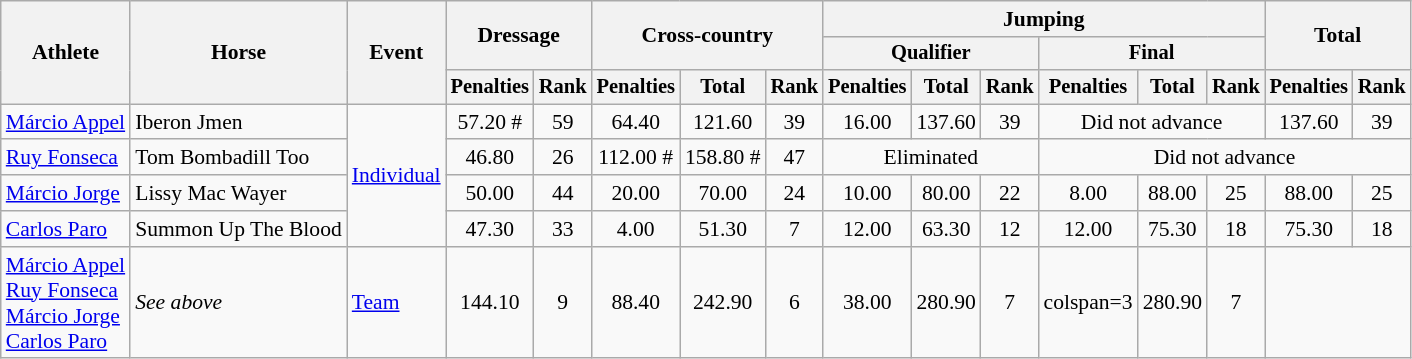<table class=wikitable style="font-size:90%">
<tr>
<th rowspan="3">Athlete</th>
<th rowspan="3">Horse</th>
<th rowspan="3">Event</th>
<th colspan="2" rowspan="2">Dressage</th>
<th colspan="3" rowspan="2">Cross-country</th>
<th colspan="6">Jumping</th>
<th colspan="2" rowspan="2">Total</th>
</tr>
<tr style="font-size:95%">
<th colspan="3">Qualifier</th>
<th colspan="3">Final</th>
</tr>
<tr style="font-size:95%">
<th>Penalties</th>
<th>Rank</th>
<th>Penalties</th>
<th>Total</th>
<th>Rank</th>
<th>Penalties</th>
<th>Total</th>
<th>Rank</th>
<th>Penalties</th>
<th>Total</th>
<th>Rank</th>
<th>Penalties</th>
<th>Rank</th>
</tr>
<tr align=center>
<td align=left><a href='#'>Márcio Appel</a></td>
<td align=left>Iberon Jmen</td>
<td align=left rowspan=4><a href='#'>Individual</a></td>
<td>57.20 #</td>
<td>59</td>
<td>64.40</td>
<td>121.60</td>
<td>39</td>
<td>16.00</td>
<td>137.60</td>
<td>39</td>
<td colspan=3>Did not advance</td>
<td>137.60</td>
<td>39</td>
</tr>
<tr align=center>
<td align=left><a href='#'>Ruy Fonseca</a></td>
<td align=left>Tom Bombadill Too</td>
<td>46.80</td>
<td>26</td>
<td>112.00 #</td>
<td>158.80 #</td>
<td>47</td>
<td colspan=3>Eliminated</td>
<td colspan=5>Did not advance</td>
</tr>
<tr align=center>
<td align=left><a href='#'>Márcio Jorge</a></td>
<td align=left>Lissy Mac Wayer</td>
<td>50.00</td>
<td>44</td>
<td>20.00</td>
<td>70.00</td>
<td>24</td>
<td>10.00</td>
<td>80.00</td>
<td>22</td>
<td>8.00</td>
<td>88.00</td>
<td>25</td>
<td>88.00</td>
<td>25</td>
</tr>
<tr align=center>
<td align=left><a href='#'>Carlos Paro</a></td>
<td align=left>Summon Up The Blood</td>
<td>47.30</td>
<td>33</td>
<td>4.00</td>
<td>51.30</td>
<td>7</td>
<td>12.00</td>
<td>63.30</td>
<td>12</td>
<td>12.00</td>
<td>75.30</td>
<td>18</td>
<td>75.30</td>
<td>18</td>
</tr>
<tr align=center>
<td align=left><a href='#'>Márcio Appel</a><br><a href='#'>Ruy Fonseca</a><br><a href='#'>Márcio Jorge</a><br><a href='#'>Carlos Paro</a></td>
<td align=left><em>See above</em></td>
<td align=left><a href='#'>Team</a></td>
<td>144.10</td>
<td>9</td>
<td>88.40</td>
<td>242.90</td>
<td>6</td>
<td>38.00</td>
<td>280.90</td>
<td>7</td>
<td>colspan=3 </td>
<td>280.90</td>
<td>7</td>
</tr>
</table>
